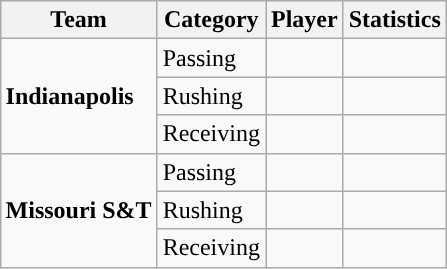<table class="wikitable" style="float: right;">
<tr>
<th>Team</th>
<th>Category</th>
<th>Player</th>
<th>Statistics</th>
</tr>
<tr>
<td rowspan=3><strong>Indianapolis</strong></td>
<td>Passing</td>
<td></td>
<td></td>
</tr>
<tr>
<td>Rushing</td>
<td></td>
<td></td>
</tr>
<tr>
<td>Receiving</td>
<td></td>
<td></td>
</tr>
<tr>
<td rowspan=3><strong>Missouri S&T</strong></td>
<td>Passing</td>
<td></td>
<td></td>
</tr>
<tr>
<td>Rushing</td>
<td></td>
<td></td>
</tr>
<tr>
<td>Receiving</td>
<td></td>
<td></td>
</tr>
</table>
